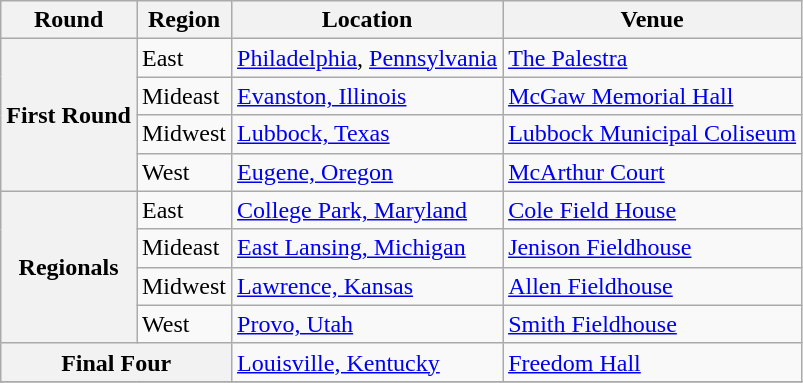<table class=wikitable>
<tr>
<th>Round</th>
<th>Region</th>
<th>Location</th>
<th>Venue</th>
</tr>
<tr>
<th rowspan="4">First Round</th>
<td>East</td>
<td><a href='#'>Philadelphia</a>, <a href='#'>Pennsylvania</a></td>
<td><a href='#'>The Palestra</a></td>
</tr>
<tr>
<td>Mideast</td>
<td><a href='#'>Evanston, Illinois</a></td>
<td><a href='#'>McGaw Memorial Hall</a></td>
</tr>
<tr>
<td>Midwest</td>
<td><a href='#'>Lubbock, Texas</a></td>
<td><a href='#'>Lubbock Municipal Coliseum</a></td>
</tr>
<tr>
<td>West</td>
<td><a href='#'>Eugene, Oregon</a></td>
<td><a href='#'>McArthur Court</a></td>
</tr>
<tr>
<th rowspan="4">Regionals</th>
<td>East</td>
<td><a href='#'>College Park, Maryland</a></td>
<td><a href='#'>Cole Field House</a></td>
</tr>
<tr>
<td>Mideast</td>
<td><a href='#'>East Lansing, Michigan</a></td>
<td><a href='#'>Jenison Fieldhouse</a></td>
</tr>
<tr>
<td>Midwest</td>
<td><a href='#'>Lawrence, Kansas</a></td>
<td><a href='#'>Allen Fieldhouse</a></td>
</tr>
<tr>
<td>West</td>
<td><a href='#'>Provo, Utah</a></td>
<td><a href='#'>Smith Fieldhouse</a></td>
</tr>
<tr>
<th colspan="2">Final Four</th>
<td><a href='#'>Louisville, Kentucky</a></td>
<td><a href='#'>Freedom Hall</a></td>
</tr>
<tr>
</tr>
</table>
